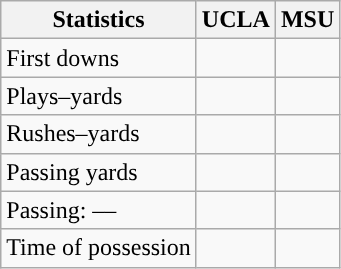<table class="wikitable" style="float:left">
<tr>
<th>Statistics</th>
<th>UCLA</th>
<th>MSU</th>
</tr>
<tr>
<td>First downs</td>
<td></td>
<td></td>
</tr>
<tr>
<td>Plays–yards</td>
<td></td>
<td></td>
</tr>
<tr>
<td>Rushes–yards</td>
<td></td>
<td></td>
</tr>
<tr>
<td>Passing yards</td>
<td></td>
<td></td>
</tr>
<tr>
<td>Passing: ––</td>
<td></td>
<td></td>
</tr>
<tr>
<td>Time of possession</td>
<td></td>
<td></td>
</tr>
</table>
